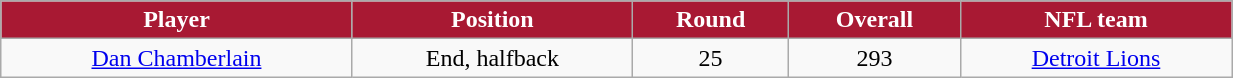<table class="wikitable" width="65%">
<tr align="center"  style="background:#A81933;color:#FFFFFF;">
<td><strong>Player</strong></td>
<td><strong>Position</strong></td>
<td><strong>Round</strong></td>
<td><strong>Overall</strong></td>
<td><strong>NFL team</strong></td>
</tr>
<tr align="center" bgcolor="">
<td><a href='#'>Dan Chamberlain</a></td>
<td>End, halfback</td>
<td>25</td>
<td>293</td>
<td><a href='#'>Detroit Lions</a></td>
</tr>
</table>
